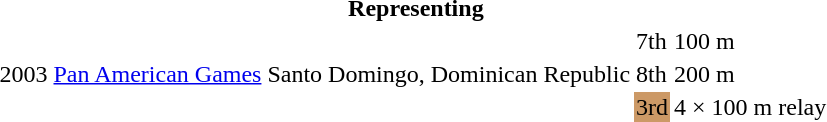<table>
<tr>
<th colspan="6">Representing </th>
</tr>
<tr>
<td rowspan=3>2003</td>
<td rowspan=3><a href='#'>Pan American Games</a></td>
<td rowspan=3>Santo Domingo, Dominican Republic</td>
<td>7th</td>
<td>100 m</td>
<td></td>
</tr>
<tr>
<td>8th</td>
<td>200 m</td>
<td></td>
</tr>
<tr>
<td bgcolor="cc9966">3rd</td>
<td>4 × 100 m relay</td>
<td></td>
</tr>
</table>
